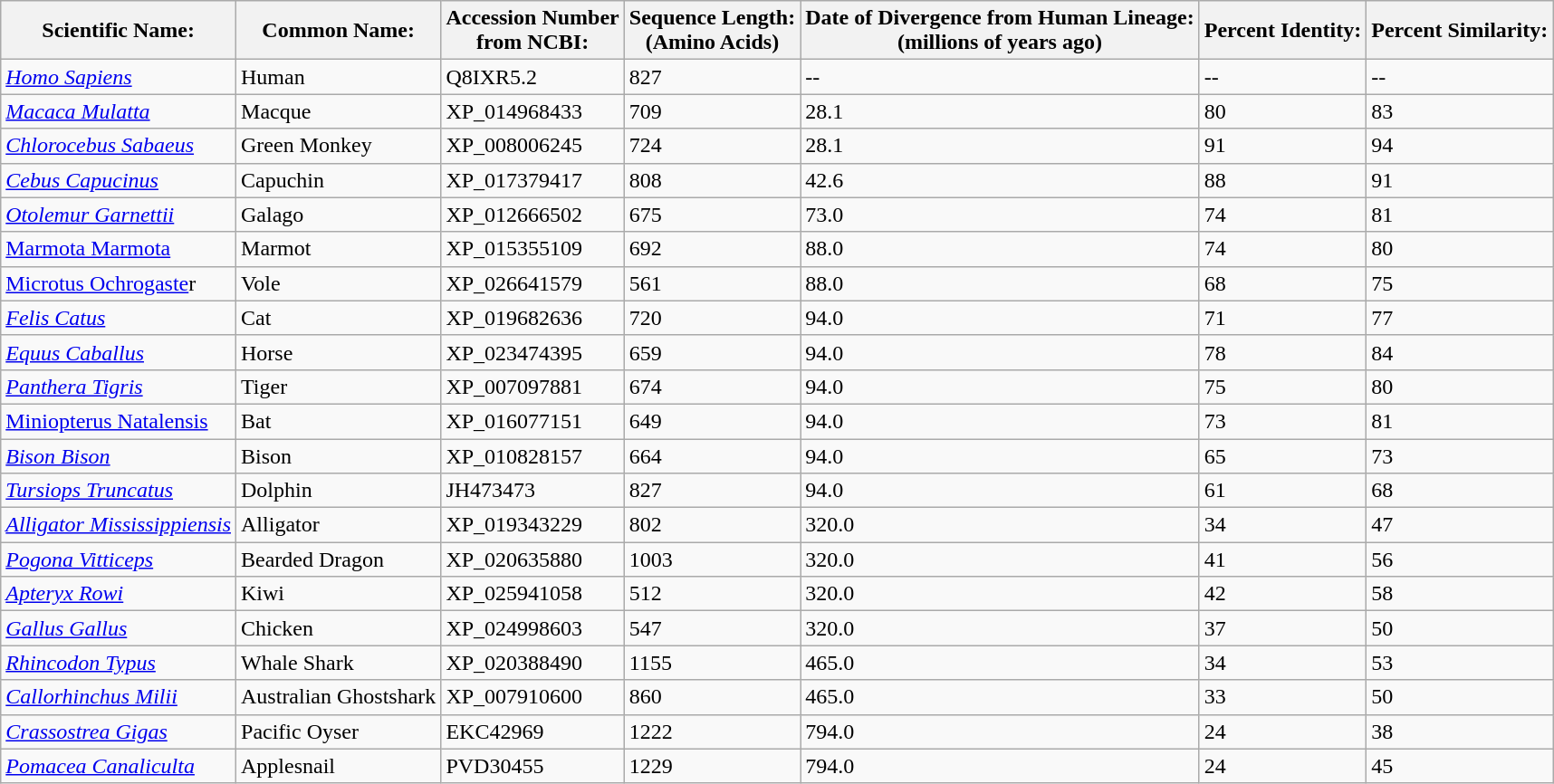<table class="wikitable">
<tr>
<th>Scientific Name:</th>
<th>Common Name:</th>
<th>Accession Number<br>from NCBI:</th>
<th>Sequence Length:<br>(Amino Acids)</th>
<th>Date of Divergence from Human Lineage:<br>(millions of years ago)</th>
<th>Percent Identity:</th>
<th>Percent Similarity:</th>
</tr>
<tr>
<td><em><a href='#'>Homo Sapiens</a></em></td>
<td>Human</td>
<td>Q8IXR5.2</td>
<td>827</td>
<td>--</td>
<td>--</td>
<td>--</td>
</tr>
<tr>
<td><em><a href='#'>Macaca Mulatta</a></em></td>
<td>Macque</td>
<td>XP_014968433</td>
<td>709</td>
<td>28.1</td>
<td>80</td>
<td>83</td>
</tr>
<tr>
<td><em><a href='#'>Chlorocebus Sabaeus</a></em></td>
<td>Green Monkey</td>
<td>XP_008006245</td>
<td>724</td>
<td>28.1</td>
<td>91</td>
<td>94</td>
</tr>
<tr>
<td><em><a href='#'>Cebus Capucinus</a></em></td>
<td>Capuchin</td>
<td>XP_017379417</td>
<td>808</td>
<td>42.6</td>
<td>88</td>
<td>91</td>
</tr>
<tr>
<td><em><a href='#'>Otolemur Garnettii</a></em></td>
<td>Galago</td>
<td>XP_012666502</td>
<td>675</td>
<td>73.0</td>
<td>74</td>
<td>81</td>
</tr>
<tr>
<td><a href='#'>Marmota Marmota</a></td>
<td>Marmot</td>
<td>XP_015355109</td>
<td>692</td>
<td>88.0</td>
<td>74</td>
<td>80</td>
</tr>
<tr>
<td><a href='#'>Microtus Ochrogaste</a>r</td>
<td>Vole</td>
<td>XP_026641579</td>
<td>561</td>
<td>88.0</td>
<td>68</td>
<td>75</td>
</tr>
<tr>
<td><em><a href='#'>Felis Catus</a></em></td>
<td>Cat</td>
<td>XP_019682636</td>
<td>720</td>
<td>94.0</td>
<td>71</td>
<td>77</td>
</tr>
<tr>
<td><em><a href='#'>Equus Caballus</a></em></td>
<td>Horse</td>
<td>XP_023474395</td>
<td>659</td>
<td>94.0</td>
<td>78</td>
<td>84</td>
</tr>
<tr>
<td><em><a href='#'>Panthera Tigris</a></em></td>
<td>Tiger</td>
<td>XP_007097881</td>
<td>674</td>
<td>94.0</td>
<td>75</td>
<td>80</td>
</tr>
<tr>
<td><a href='#'>Miniopterus Natalensis</a></td>
<td>Bat</td>
<td>XP_016077151</td>
<td>649</td>
<td>94.0</td>
<td>73</td>
<td>81</td>
</tr>
<tr>
<td><em><a href='#'>Bison Bison</a></em></td>
<td>Bison</td>
<td>XP_010828157</td>
<td>664</td>
<td>94.0</td>
<td>65</td>
<td>73</td>
</tr>
<tr>
<td><em><a href='#'>Tursiops Truncatus</a></em></td>
<td>Dolphin</td>
<td>JH473473</td>
<td>827</td>
<td>94.0</td>
<td>61</td>
<td>68</td>
</tr>
<tr>
<td><em><a href='#'>Alligator Mississippiensis</a></em></td>
<td>Alligator</td>
<td>XP_019343229</td>
<td>802</td>
<td>320.0</td>
<td>34</td>
<td>47</td>
</tr>
<tr>
<td><a href='#'><em>Pogona Vitticeps</em></a></td>
<td>Bearded Dragon</td>
<td>XP_020635880</td>
<td>1003</td>
<td>320.0</td>
<td>41</td>
<td>56</td>
</tr>
<tr>
<td><a href='#'><em>Apteryx  Rowi</em></a></td>
<td>Kiwi</td>
<td>XP_025941058</td>
<td>512</td>
<td>320.0</td>
<td>42</td>
<td>58</td>
</tr>
<tr>
<td><em><a href='#'>Gallus Gallus</a></em></td>
<td>Chicken</td>
<td>XP_024998603</td>
<td>547</td>
<td>320.0</td>
<td>37</td>
<td>50</td>
</tr>
<tr>
<td><em><a href='#'>Rhincodon Typus</a></em></td>
<td>Whale Shark</td>
<td>XP_020388490</td>
<td>1155</td>
<td>465.0</td>
<td>34</td>
<td>53</td>
</tr>
<tr>
<td><em><a href='#'>Callorhinchus Milii</a></em></td>
<td>Australian Ghostshark</td>
<td>XP_007910600</td>
<td>860</td>
<td>465.0</td>
<td>33</td>
<td>50</td>
</tr>
<tr>
<td><em><a href='#'>Crassostrea Gigas</a></em></td>
<td>Pacific Oyser</td>
<td>EKC42969</td>
<td>1222</td>
<td>794.0</td>
<td>24</td>
<td>38</td>
</tr>
<tr>
<td><em><a href='#'>Pomacea Canaliculta</a></em></td>
<td>Applesnail</td>
<td>PVD30455</td>
<td>1229</td>
<td>794.0</td>
<td>24</td>
<td>45</td>
</tr>
</table>
